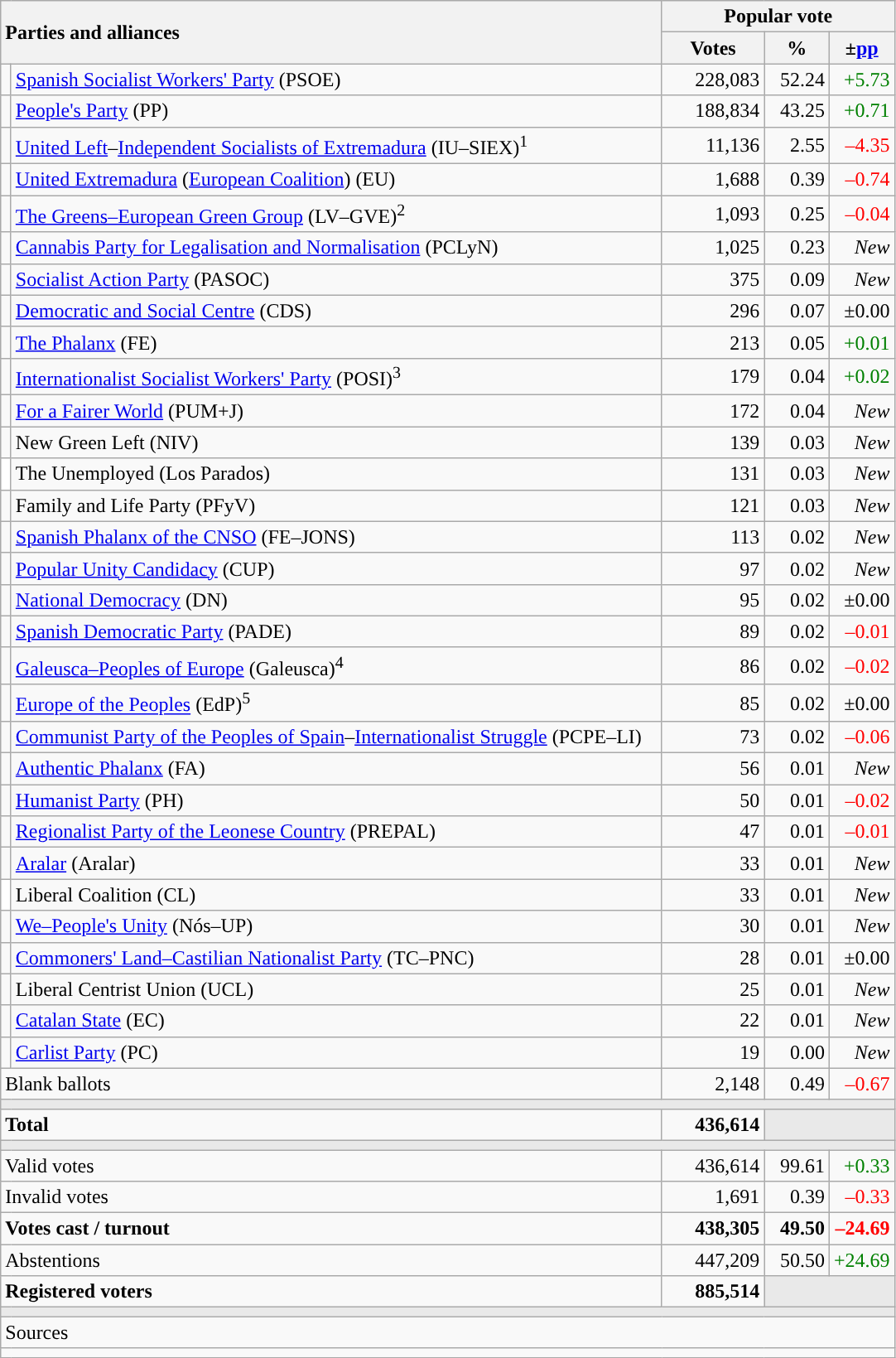<table class="wikitable" style="text-align:right">
<tr>
<th style="text-align:left;" rowspan="2" colspan="2" width="525">Parties and alliances</th>
<th colspan="3">Popular vote</th>
</tr>
<tr>
<th width="75">Votes</th>
<th width="45">%</th>
<th width="45">±<a href='#'>pp</a></th>
</tr>
<tr>
<td width="1" style="color:inherit;background:"></td>
<td align="left"><a href='#'>Spanish Socialist Workers' Party</a> (PSOE)</td>
<td>228,083</td>
<td>52.24</td>
<td style="color:green;">+5.73</td>
</tr>
<tr>
<td style="color:inherit;background:"></td>
<td align="left"><a href='#'>People's Party</a> (PP)</td>
<td>188,834</td>
<td>43.25</td>
<td style="color:green;">+0.71</td>
</tr>
<tr>
<td style="color:inherit;background:"></td>
<td align="left"><a href='#'>United Left</a>–<a href='#'>Independent Socialists of Extremadura</a> (IU–SIEX)<sup>1</sup></td>
<td>11,136</td>
<td>2.55</td>
<td style="color:red;">–4.35</td>
</tr>
<tr>
<td style="color:inherit;background:"></td>
<td align="left"><a href='#'>United Extremadura</a> (<a href='#'>European Coalition</a>) (EU)</td>
<td>1,688</td>
<td>0.39</td>
<td style="color:red;">–0.74</td>
</tr>
<tr>
<td style="color:inherit;background:"></td>
<td align="left"><a href='#'>The Greens–European Green Group</a> (LV–GVE)<sup>2</sup></td>
<td>1,093</td>
<td>0.25</td>
<td style="color:red;">–0.04</td>
</tr>
<tr>
<td style="color:inherit;background:"></td>
<td align="left"><a href='#'>Cannabis Party for Legalisation and Normalisation</a> (PCLyN)</td>
<td>1,025</td>
<td>0.23</td>
<td><em>New</em></td>
</tr>
<tr>
<td style="color:inherit;background:"></td>
<td align="left"><a href='#'>Socialist Action Party</a> (PASOC)</td>
<td>375</td>
<td>0.09</td>
<td><em>New</em></td>
</tr>
<tr>
<td style="color:inherit;background:"></td>
<td align="left"><a href='#'>Democratic and Social Centre</a> (CDS)</td>
<td>296</td>
<td>0.07</td>
<td>±0.00</td>
</tr>
<tr>
<td style="color:inherit;background:"></td>
<td align="left"><a href='#'>The Phalanx</a> (FE)</td>
<td>213</td>
<td>0.05</td>
<td style="color:green;">+0.01</td>
</tr>
<tr>
<td style="color:inherit;background:"></td>
<td align="left"><a href='#'>Internationalist Socialist Workers' Party</a> (POSI)<sup>3</sup></td>
<td>179</td>
<td>0.04</td>
<td style="color:green;">+0.02</td>
</tr>
<tr>
<td style="color:inherit;background:"></td>
<td align="left"><a href='#'>For a Fairer World</a> (PUM+J)</td>
<td>172</td>
<td>0.04</td>
<td><em>New</em></td>
</tr>
<tr>
<td style="color:inherit;background:"></td>
<td align="left">New Green Left (NIV)</td>
<td>139</td>
<td>0.03</td>
<td><em>New</em></td>
</tr>
<tr>
<td bgcolor="white"></td>
<td align="left">The Unemployed (Los Parados)</td>
<td>131</td>
<td>0.03</td>
<td><em>New</em></td>
</tr>
<tr>
<td style="color:inherit;background:"></td>
<td align="left">Family and Life Party (PFyV)</td>
<td>121</td>
<td>0.03</td>
<td><em>New</em></td>
</tr>
<tr>
<td style="color:inherit;background:"></td>
<td align="left"><a href='#'>Spanish Phalanx of the CNSO</a> (FE–JONS)</td>
<td>113</td>
<td>0.02</td>
<td><em>New</em></td>
</tr>
<tr>
<td style="color:inherit;background:"></td>
<td align="left"><a href='#'>Popular Unity Candidacy</a> (CUP)</td>
<td>97</td>
<td>0.02</td>
<td><em>New</em></td>
</tr>
<tr>
<td style="color:inherit;background:"></td>
<td align="left"><a href='#'>National Democracy</a> (DN)</td>
<td>95</td>
<td>0.02</td>
<td>±0.00</td>
</tr>
<tr>
<td style="color:inherit;background:"></td>
<td align="left"><a href='#'>Spanish Democratic Party</a> (PADE)</td>
<td>89</td>
<td>0.02</td>
<td style="color:red;">–0.01</td>
</tr>
<tr>
<td style="color:inherit;background:"></td>
<td align="left"><a href='#'>Galeusca–Peoples of Europe</a> (Galeusca)<sup>4</sup></td>
<td>86</td>
<td>0.02</td>
<td style="color:red;">–0.02</td>
</tr>
<tr>
<td style="color:inherit;background:"></td>
<td align="left"><a href='#'>Europe of the Peoples</a> (EdP)<sup>5</sup></td>
<td>85</td>
<td>0.02</td>
<td>±0.00</td>
</tr>
<tr>
<td style="color:inherit;background:"></td>
<td align="left"><a href='#'>Communist Party of the Peoples of Spain</a>–<a href='#'>Internationalist Struggle</a> (PCPE–LI)</td>
<td>73</td>
<td>0.02</td>
<td style="color:red;">–0.06</td>
</tr>
<tr>
<td style="color:inherit;background:"></td>
<td align="left"><a href='#'>Authentic Phalanx</a> (FA)</td>
<td>56</td>
<td>0.01</td>
<td><em>New</em></td>
</tr>
<tr>
<td style="color:inherit;background:"></td>
<td align="left"><a href='#'>Humanist Party</a> (PH)</td>
<td>50</td>
<td>0.01</td>
<td style="color:red;">–0.02</td>
</tr>
<tr>
<td style="color:inherit;background:"></td>
<td align="left"><a href='#'>Regionalist Party of the Leonese Country</a> (PREPAL)</td>
<td>47</td>
<td>0.01</td>
<td style="color:red;">–0.01</td>
</tr>
<tr>
<td style="color:inherit;background:"></td>
<td align="left"><a href='#'>Aralar</a> (Aralar)</td>
<td>33</td>
<td>0.01</td>
<td><em>New</em></td>
</tr>
<tr>
<td bgcolor="white"></td>
<td align="left">Liberal Coalition (CL)</td>
<td>33</td>
<td>0.01</td>
<td><em>New</em></td>
</tr>
<tr>
<td style="color:inherit;background:"></td>
<td align="left"><a href='#'>We–People's Unity</a> (Nós–UP)</td>
<td>30</td>
<td>0.01</td>
<td><em>New</em></td>
</tr>
<tr>
<td style="color:inherit;background:"></td>
<td align="left"><a href='#'>Commoners' Land–Castilian Nationalist Party</a> (TC–PNC)</td>
<td>28</td>
<td>0.01</td>
<td>±0.00</td>
</tr>
<tr>
<td style="color:inherit;background:"></td>
<td align="left">Liberal Centrist Union (UCL)</td>
<td>25</td>
<td>0.01</td>
<td><em>New</em></td>
</tr>
<tr>
<td style="color:inherit;background:"></td>
<td align="left"><a href='#'>Catalan State</a> (EC)</td>
<td>22</td>
<td>0.01</td>
<td><em>New</em></td>
</tr>
<tr>
<td style="color:inherit;background:"></td>
<td align="left"><a href='#'>Carlist Party</a> (PC)</td>
<td>19</td>
<td>0.00</td>
<td><em>New</em></td>
</tr>
<tr>
<td align="left" colspan="2">Blank ballots</td>
<td>2,148</td>
<td>0.49</td>
<td style="color:red;">–0.67</td>
</tr>
<tr>
<td colspan="5" bgcolor="#E9E9E9"></td>
</tr>
<tr style="font-weight:bold;">
<td align="left" colspan="2">Total</td>
<td>436,614</td>
<td bgcolor="#E9E9E9" colspan="2"></td>
</tr>
<tr>
<td colspan="5" bgcolor="#E9E9E9"></td>
</tr>
<tr>
<td align="left" colspan="2">Valid votes</td>
<td>436,614</td>
<td>99.61</td>
<td style="color:green;">+0.33</td>
</tr>
<tr>
<td align="left" colspan="2">Invalid votes</td>
<td>1,691</td>
<td>0.39</td>
<td style="color:red;">–0.33</td>
</tr>
<tr style="font-weight:bold;">
<td align="left" colspan="2">Votes cast / turnout</td>
<td>438,305</td>
<td>49.50</td>
<td style="color:red;">–24.69</td>
</tr>
<tr>
<td align="left" colspan="2">Abstentions</td>
<td>447,209</td>
<td>50.50</td>
<td style="color:green;">+24.69</td>
</tr>
<tr style="font-weight:bold;">
<td align="left" colspan="2">Registered voters</td>
<td>885,514</td>
<td bgcolor="#E9E9E9" colspan="2"></td>
</tr>
<tr>
<td colspan="5" bgcolor="#E9E9E9"></td>
</tr>
<tr>
<td align="left" colspan="5">Sources</td>
</tr>
<tr>
<td colspan="5" style="text-align:left; max-width:680px;"></td>
</tr>
</table>
